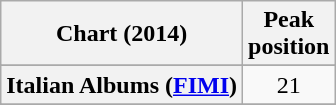<table class="wikitable sortable plainrowheaders">
<tr>
<th scope="col">Chart (2014)</th>
<th scope="col">Peak<br>position</th>
</tr>
<tr>
</tr>
<tr>
</tr>
<tr>
</tr>
<tr>
</tr>
<tr>
</tr>
<tr>
</tr>
<tr>
</tr>
<tr>
<th scope="row">Italian Albums (<a href='#'>FIMI</a>)</th>
<td align="center">21</td>
</tr>
<tr>
</tr>
<tr>
</tr>
<tr>
</tr>
<tr>
</tr>
<tr>
</tr>
<tr>
</tr>
<tr>
</tr>
</table>
